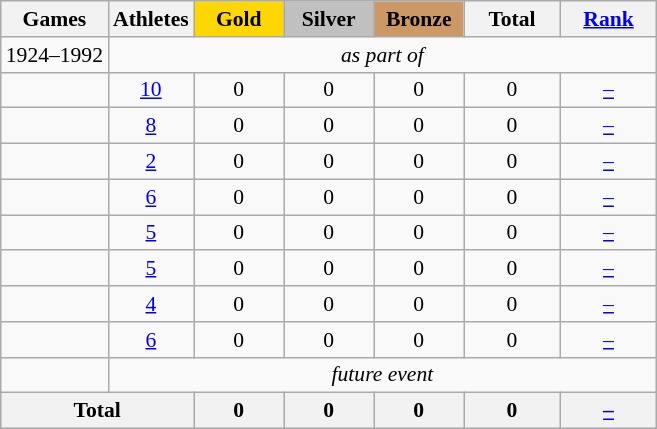<table class="wikitable" style="text-align:center; font-size:90%;">
<tr>
<th>Games</th>
<th>Athletes</th>
<td style="background:gold; width:3.7em; font-weight:bold;">Gold</td>
<td style="background:silver; width:3.7em; font-weight:bold;">Silver</td>
<td style="background:#cc9966; width:3.7em; font-weight:bold;">Bronze</td>
<th style="width:4em; font-weight:bold;">Total</th>
<th style="width:4em; font-weight:bold;"><a href='#'>Rank</a></th>
</tr>
<tr>
<td align=left>1924–1992</td>
<td colspan=6><em>as part of </em></td>
</tr>
<tr>
<td align=left></td>
<td><a href='#'>10</a></td>
<td>0</td>
<td>0</td>
<td>0</td>
<td>0</td>
<td><a href='#'>–</a></td>
</tr>
<tr>
<td align=left></td>
<td><a href='#'>8</a></td>
<td>0</td>
<td>0</td>
<td>0</td>
<td>0</td>
<td><a href='#'>–</a></td>
</tr>
<tr>
<td align=left></td>
<td><a href='#'>2</a></td>
<td>0</td>
<td>0</td>
<td>0</td>
<td>0</td>
<td><a href='#'>–</a></td>
</tr>
<tr>
<td align=left></td>
<td><a href='#'>6</a></td>
<td>0</td>
<td>0</td>
<td>0</td>
<td>0</td>
<td><a href='#'>–</a></td>
</tr>
<tr>
<td align=left></td>
<td><a href='#'>5</a></td>
<td>0</td>
<td>0</td>
<td>0</td>
<td>0</td>
<td><a href='#'>–</a></td>
</tr>
<tr>
<td align=left></td>
<td><a href='#'>5</a></td>
<td>0</td>
<td>0</td>
<td>0</td>
<td>0</td>
<td><a href='#'>–</a></td>
</tr>
<tr>
<td align=left></td>
<td><a href='#'>4</a></td>
<td>0</td>
<td>0</td>
<td>0</td>
<td>0</td>
<td><a href='#'>–</a></td>
</tr>
<tr>
<td align=left></td>
<td><a href='#'>6</a></td>
<td>0</td>
<td>0</td>
<td>0</td>
<td>0</td>
<td><a href='#'>–</a></td>
</tr>
<tr>
<td align=left></td>
<td colspan=6><em>future event</em></td>
</tr>
<tr>
<th colspan=2>Total</th>
<th>0</th>
<th>0</th>
<th>0</th>
<th>0</th>
<th><a href='#'>–</a></th>
</tr>
</table>
